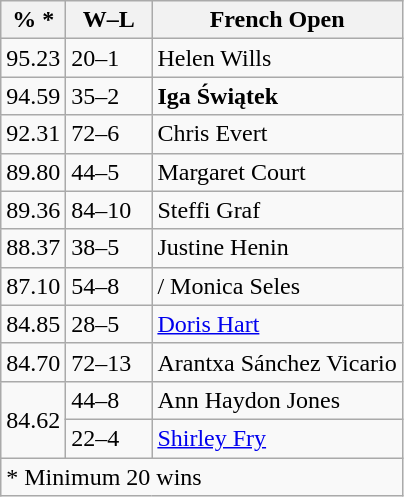<table class="wikitable nowrap" style="display:inline-table;">
<tr>
<th>% *</th>
<th width=50>W–L</th>
<th>French Open</th>
</tr>
<tr>
<td>95.23</td>
<td>20–1</td>
<td> Helen Wills</td>
</tr>
<tr>
<td>94.59</td>
<td>35–2</td>
<td> <strong>Iga Świątek</strong></td>
</tr>
<tr>
<td>92.31</td>
<td>72–6</td>
<td> Chris Evert</td>
</tr>
<tr>
<td>89.80</td>
<td>44–5</td>
<td> Margaret Court</td>
</tr>
<tr>
<td>89.36</td>
<td>84–10</td>
<td> Steffi Graf</td>
</tr>
<tr>
<td>88.37</td>
<td>38–5</td>
<td> Justine Henin</td>
</tr>
<tr>
<td>87.10</td>
<td>54–8</td>
<td>/ Monica Seles</td>
</tr>
<tr>
<td>84.85</td>
<td>28–5</td>
<td> <a href='#'>Doris Hart</a></td>
</tr>
<tr>
<td>84.70</td>
<td>72–13</td>
<td> Arantxa Sánchez Vicario</td>
</tr>
<tr>
<td rowspan="2">84.62</td>
<td>44–8</td>
<td> Ann Haydon Jones</td>
</tr>
<tr>
<td>22–4</td>
<td> <a href='#'>Shirley Fry</a></td>
</tr>
<tr>
<td colspan="3">* Minimum 20 wins</td>
</tr>
</table>
